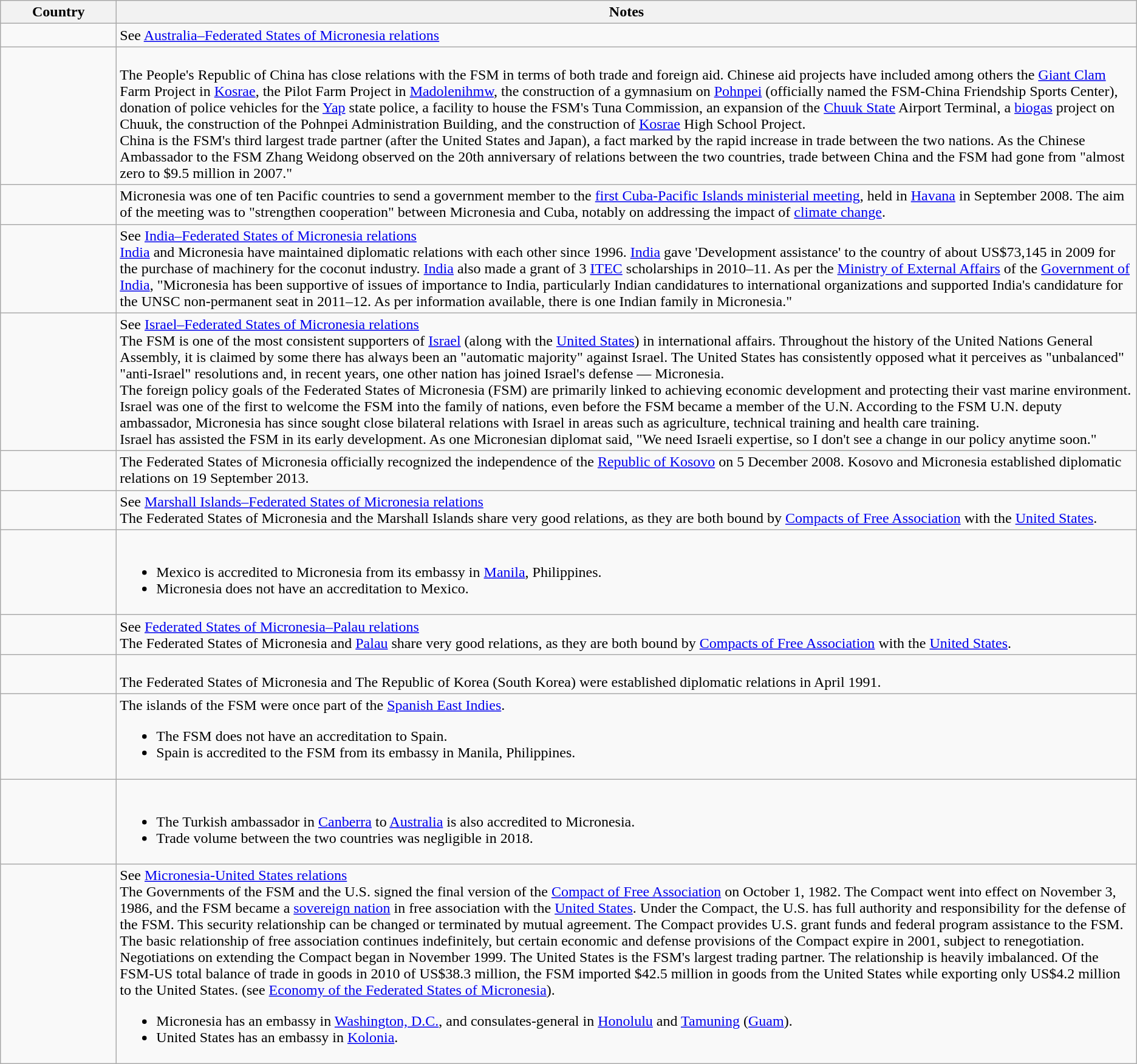<table class="wikitable">
<tr>
<th width=120>Country</th>
<th>Notes</th>
</tr>
<tr valign="top">
<td></td>
<td>See <a href='#'>Australia–Federated States of Micronesia relations</a></td>
</tr>
<tr valign="top">
<td></td>
<td><br>
The People's Republic of China has close relations with the FSM in terms of both trade and foreign aid. Chinese aid projects have included among others the <a href='#'>Giant Clam</a> Farm Project in <a href='#'>Kosrae</a>, the Pilot Farm Project in <a href='#'>Madolenihmw</a>, the construction of a gymnasium on <a href='#'>Pohnpei</a> (officially named the FSM-China Friendship Sports Center), donation of police vehicles for the <a href='#'>Yap</a> state police, a facility to house the FSM's Tuna Commission, an expansion of the <a href='#'>Chuuk State</a> Airport Terminal, a <a href='#'>biogas</a> project on Chuuk, the construction of the Pohnpei Administration Building, and the construction of <a href='#'>Kosrae</a> High School Project.
<br>China is the FSM's third largest trade partner (after the United States and Japan), a fact marked by the rapid increase in trade between the two nations. As the Chinese Ambassador to the FSM Zhang Weidong observed on the 20th anniversary of relations between the two countries, trade between China and the FSM had gone from "almost zero to $9.5 million in 2007."</td>
</tr>
<tr valign="top">
<td></td>
<td>Micronesia was one of ten Pacific countries to send a government member to the <a href='#'>first Cuba-Pacific Islands ministerial meeting</a>, held in <a href='#'>Havana</a> in September 2008. The aim of the meeting was to "strengthen cooperation" between Micronesia and Cuba, notably on addressing the impact of <a href='#'>climate change</a>.</td>
</tr>
<tr valign="top">
<td></td>
<td>See <a href='#'>India–Federated States of Micronesia relations</a><br><a href='#'>India</a> and Micronesia have maintained diplomatic relations with each other since 1996. <a href='#'>India</a> gave 'Development assistance' to the country of about US$73,145 in 2009 for the purchase of machinery for the coconut industry. <a href='#'>India</a> also made a grant of 3 <a href='#'>ITEC</a> scholarships in 2010–11. As per the <a href='#'>Ministry of External Affairs</a> of the <a href='#'>Government of India</a>, "Micronesia has been supportive of issues of importance to India, particularly Indian candidatures to international organizations and supported India's candidature for the UNSC non-permanent seat in 2011–12. As per information available, there is one Indian family in Micronesia."</td>
</tr>
<tr valign="top">
<td></td>
<td>See <a href='#'>Israel–Federated States of Micronesia relations</a><br>The FSM is one of the most consistent supporters of <a href='#'>Israel</a> (along with the <a href='#'>United States</a>) in international affairs. Throughout the history of the United Nations General Assembly, it is claimed by some there has always been an "automatic majority" against Israel.
The United States has consistently opposed what it perceives as "unbalanced" "anti-Israel" resolutions and, in recent years, one other nation has joined Israel's defense — Micronesia.<br>The foreign policy goals of the Federated States of Micronesia (FSM) are primarily linked to achieving economic development and protecting their vast marine environment. Israel was one of the first to welcome the FSM into the family of nations, even before the FSM became a member of the U.N. According to the FSM U.N. deputy ambassador, Micronesia has since sought close bilateral relations with Israel in areas such as agriculture, technical training and health care training.<br>Israel has assisted the FSM in its early development. As one Micronesian diplomat said, "We need Israeli expertise, so I don't see a change in our policy anytime soon."</td>
</tr>
<tr valign="top">
<td></td>
<td>The Federated States of Micronesia officially recognized the independence of the <a href='#'>Republic of Kosovo</a> on 5 December 2008. Kosovo and Micronesia established diplomatic relations on 19 September 2013.</td>
</tr>
<tr valign="top">
<td></td>
<td>See <a href='#'>Marshall Islands–Federated States of Micronesia relations</a><br>The Federated States of Micronesia and the Marshall Islands share very good relations, as they are both bound by <a href='#'>Compacts of Free Association</a> with the <a href='#'>United States</a>.</td>
</tr>
<tr valign="top">
<td></td>
<td><br><ul><li>Mexico is accredited to Micronesia from its embassy in <a href='#'>Manila</a>, Philippines.</li><li>Micronesia does not have an accreditation to Mexico.</li></ul></td>
</tr>
<tr valign="top">
<td></td>
<td>See <a href='#'>Federated States of Micronesia–Palau relations</a><br>The Federated States of Micronesia and <a href='#'>Palau</a> share very good relations, as they are both bound by <a href='#'>Compacts of Free Association</a> with the <a href='#'>United States</a>.</td>
</tr>
<tr valign="top">
<td></td>
<td><br>The Federated States of Micronesia and The Republic of Korea (South Korea) were established diplomatic relations in April 1991.</td>
</tr>
<tr valign="top">
<td></td>
<td>The islands of the FSM were once part of the <a href='#'>Spanish East Indies</a>.<br><ul><li>The FSM does not have an accreditation to Spain.</li><li>Spain is accredited to the FSM from its embassy in Manila, Philippines.</li></ul></td>
</tr>
<tr valign="top">
<td></td>
<td><br><ul><li>The Turkish ambassador in <a href='#'>Canberra</a> to <a href='#'>Australia</a> is also accredited to Micronesia.</li><li>Trade volume between the two countries was negligible in 2018.</li></ul></td>
</tr>
<tr valign="top">
<td></td>
<td>See <a href='#'>Micronesia-United States relations</a><br>The Governments of the FSM and the U.S. signed the final version of the <a href='#'>Compact of Free Association</a> on October 1, 1982.
The Compact went into effect on November 3, 1986, and the FSM became a <a href='#'>sovereign nation</a> in free association with the <a href='#'>United States</a>.
Under the Compact, the U.S. has full authority and responsibility for the defense of the FSM.
This security relationship can be changed or terminated by mutual agreement.
The Compact provides U.S. grant funds and federal program assistance to the FSM.
The basic relationship of free association continues indefinitely, but certain economic and defense provisions of the Compact expire in 2001, subject to renegotiation.
Negotiations on extending the Compact began in November 1999.
The United States is the FSM's largest trading partner. The relationship is heavily imbalanced. Of the FSM-US total balance of trade in goods in 2010 of US$38.3 million, the FSM imported $42.5 million in goods from the United States while exporting only US$4.2 million to the United States. (see <a href='#'>Economy of the Federated States of Micronesia</a>).<ul><li>Micronesia has an embassy in <a href='#'>Washington, D.C.</a>, and consulates-general in <a href='#'>Honolulu</a> and <a href='#'>Tamuning</a> (<a href='#'>Guam</a>).</li><li>United States has an embassy in <a href='#'>Kolonia</a>.</li></ul></td>
</tr>
</table>
